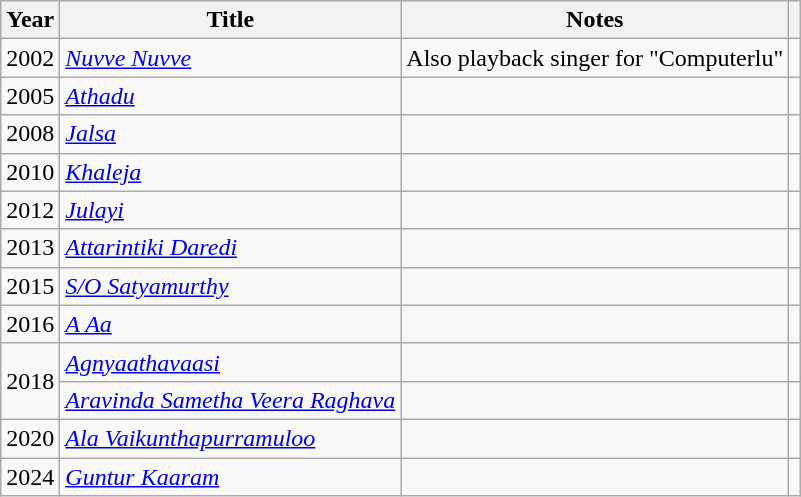<table class="wikitable plainrowheaders sortable">
<tr>
<th scope="col">Year</th>
<th scope="col">Title</th>
<th scope="col" class="unsortable">Notes</th>
<th scope="col" class="unsortable"></th>
</tr>
<tr>
<td style="text-align:center;">2002</td>
<td><em><a href='#'>Nuvve Nuvve</a></em></td>
<td>Also playback singer for "Computerlu"</td>
<td></td>
</tr>
<tr>
<td style="text-align:center;">2005</td>
<td><em><a href='#'>Athadu</a></em></td>
<td></td>
<td></td>
</tr>
<tr>
<td style="text-align:center;">2008</td>
<td><em><a href='#'>Jalsa</a></em></td>
<td></td>
<td></td>
</tr>
<tr>
<td style="text-align:center;">2010</td>
<td><em><a href='#'>Khaleja</a></em></td>
<td></td>
<td></td>
</tr>
<tr>
<td style="text-align:center;">2012</td>
<td><em><a href='#'>Julayi</a></em></td>
<td></td>
<td></td>
</tr>
<tr>
<td style="text-align:center;">2013</td>
<td><em><a href='#'>Attarintiki Daredi</a></em></td>
<td></td>
<td></td>
</tr>
<tr>
<td style="text-align:center;">2015</td>
<td><em><a href='#'>S/O Satyamurthy</a></em></td>
<td></td>
<td></td>
</tr>
<tr>
<td style="text-align:center;">2016</td>
<td><em><a href='#'>A Aa</a></em></td>
<td></td>
<td></td>
</tr>
<tr>
<td rowspan="2" style="text-align:center;">2018</td>
<td><em><a href='#'>Agnyaathavaasi</a></em><br></td>
<td></td>
<td></td>
</tr>
<tr>
<td><em><a href='#'>Aravinda Sametha Veera Raghava</a></em></td>
<td></td>
<td></td>
</tr>
<tr>
<td style="text-align:center;">2020</td>
<td><em><a href='#'>Ala Vaikunthapurramuloo</a> </em></td>
<td></td>
<td></td>
</tr>
<tr>
<td style="text-align:center;">2024</td>
<td><em><a href='#'>Guntur Kaaram</a></em></td>
<td></td>
<td></td>
</tr>
</table>
